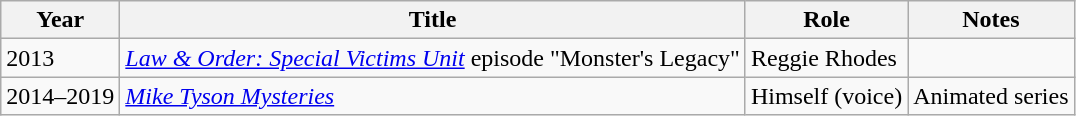<table class="wikitable">
<tr>
<th>Year</th>
<th>Title</th>
<th>Role</th>
<th>Notes</th>
</tr>
<tr>
<td>2013</td>
<td><em><a href='#'>Law & Order: Special Victims Unit</a></em> episode "Monster's Legacy"</td>
<td>Reggie Rhodes</td>
<td></td>
</tr>
<tr>
<td>2014–2019</td>
<td><em><a href='#'>Mike Tyson Mysteries</a></em></td>
<td>Himself (voice)</td>
<td>Animated series</td>
</tr>
</table>
